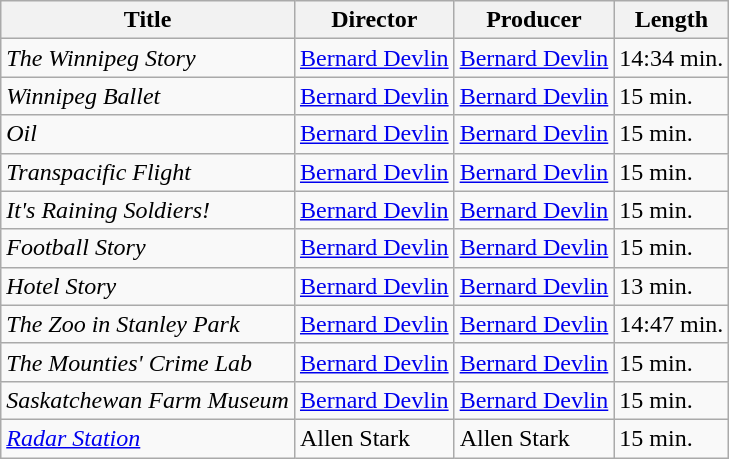<table class=wikitable>
<tr>
<th>Title</th>
<th>Director</th>
<th>Producer</th>
<th>Length</th>
</tr>
<tr>
<td><em>The Winnipeg Story</em></td>
<td><a href='#'>Bernard Devlin</a></td>
<td><a href='#'>Bernard Devlin</a></td>
<td>14:34 min.</td>
</tr>
<tr>
<td><em>Winnipeg Ballet</em></td>
<td><a href='#'>Bernard Devlin</a></td>
<td><a href='#'>Bernard Devlin</a></td>
<td>15 min.</td>
</tr>
<tr>
<td><em>Oil</em></td>
<td><a href='#'>Bernard Devlin</a></td>
<td><a href='#'>Bernard Devlin</a></td>
<td>15 min.</td>
</tr>
<tr>
<td><em>Transpacific Flight</em></td>
<td><a href='#'>Bernard Devlin</a></td>
<td><a href='#'>Bernard Devlin</a></td>
<td>15 min.</td>
</tr>
<tr>
<td><em>It's Raining Soldiers!</em></td>
<td><a href='#'>Bernard Devlin</a></td>
<td><a href='#'>Bernard Devlin</a></td>
<td>15 min.</td>
</tr>
<tr>
<td><em>Football Story</em></td>
<td><a href='#'>Bernard Devlin</a></td>
<td><a href='#'>Bernard Devlin</a></td>
<td>15 min.</td>
</tr>
<tr>
<td><em>Hotel Story</em></td>
<td><a href='#'>Bernard Devlin</a></td>
<td><a href='#'>Bernard Devlin</a></td>
<td>13 min.</td>
</tr>
<tr>
<td><em>The Zoo in Stanley Park</em></td>
<td><a href='#'>Bernard Devlin</a></td>
<td><a href='#'>Bernard Devlin</a></td>
<td>14:47 min.</td>
</tr>
<tr>
<td><em>The Mounties' Crime Lab</em></td>
<td><a href='#'>Bernard Devlin</a></td>
<td><a href='#'>Bernard Devlin</a></td>
<td>15 min.</td>
</tr>
<tr>
<td><em>Saskatchewan Farm Museum</em></td>
<td><a href='#'>Bernard Devlin</a></td>
<td><a href='#'>Bernard Devlin</a></td>
<td>15 min.</td>
</tr>
<tr>
<td><em><a href='#'>Radar Station</a></em></td>
<td>Allen Stark</td>
<td>Allen Stark</td>
<td>15 min.</td>
</tr>
</table>
